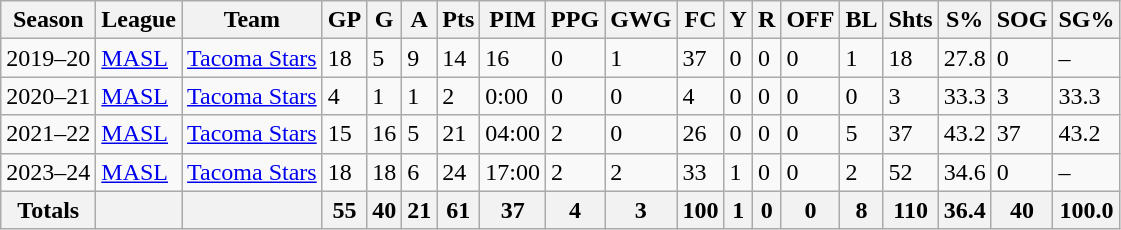<table class="wikitable sortable">
<tr>
<th>Season</th>
<th>League</th>
<th>Team</th>
<th>GP</th>
<th>G</th>
<th>A</th>
<th>Pts</th>
<th>PIM</th>
<th>PPG</th>
<th>GWG</th>
<th>FC</th>
<th>Y</th>
<th>R</th>
<th>OFF</th>
<th>BL</th>
<th>Shts</th>
<th>S%</th>
<th>SOG</th>
<th>SG%</th>
</tr>
<tr>
<td>2019–20</td>
<td><a href='#'>MASL</a></td>
<td><a href='#'>Tacoma Stars</a></td>
<td>18</td>
<td>5</td>
<td>9</td>
<td>14</td>
<td>16</td>
<td>0</td>
<td>1</td>
<td>37</td>
<td>0</td>
<td>0</td>
<td>0</td>
<td>1</td>
<td>18</td>
<td>27.8</td>
<td>0</td>
<td>–</td>
</tr>
<tr>
<td>2020–21</td>
<td><a href='#'>MASL</a></td>
<td><a href='#'>Tacoma Stars</a></td>
<td>4</td>
<td>1</td>
<td>1</td>
<td>2</td>
<td>0:00</td>
<td>0</td>
<td>0</td>
<td>4</td>
<td>0</td>
<td>0</td>
<td>0</td>
<td>0</td>
<td>3</td>
<td>33.3</td>
<td>3</td>
<td>33.3</td>
</tr>
<tr>
<td>2021–22</td>
<td><a href='#'>MASL</a></td>
<td><a href='#'>Tacoma Stars</a></td>
<td>15</td>
<td>16</td>
<td>5</td>
<td>21</td>
<td>04:00</td>
<td>2</td>
<td>0</td>
<td>26</td>
<td>0</td>
<td>0</td>
<td>0</td>
<td>5</td>
<td>37</td>
<td>43.2</td>
<td>37</td>
<td>43.2</td>
</tr>
<tr>
<td>2023–24</td>
<td><a href='#'>MASL</a></td>
<td><a href='#'>Tacoma Stars</a></td>
<td>18</td>
<td>18</td>
<td>6</td>
<td>24</td>
<td>17:00</td>
<td>2</td>
<td>2</td>
<td>33</td>
<td>1</td>
<td>0</td>
<td>0</td>
<td>2</td>
<td>52</td>
<td>34.6</td>
<td>0</td>
<td>–</td>
</tr>
<tr>
<th>Totals</th>
<th></th>
<th></th>
<th>55</th>
<th>40</th>
<th>21</th>
<th>61</th>
<th>37</th>
<th>4</th>
<th>3</th>
<th>100</th>
<th>1</th>
<th>0</th>
<th>0</th>
<th>8</th>
<th>110</th>
<th>36.4</th>
<th>40</th>
<th>100.0</th>
</tr>
</table>
